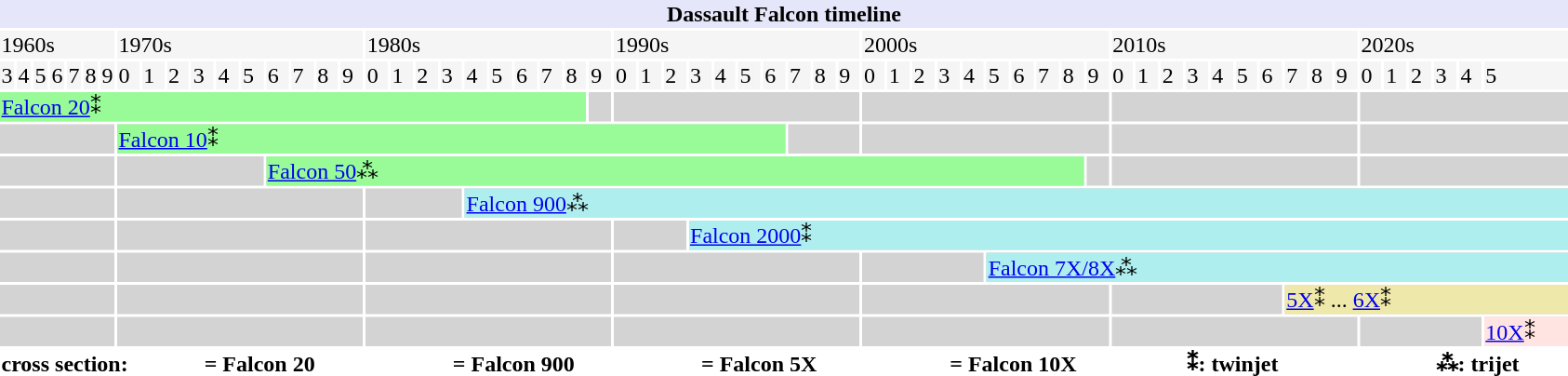<table class="toccolours collapsible">
<tr>
<th colspan="63" style="background:lavender">Dassault Falcon timeline</th>
</tr>
<tr style="background-color:WhiteSmoke;">
<td colspan="7" width="7%">1960s</td>
<td colspan="10">1970s</td>
<td colspan="10">1980s</td>
<td colspan="10">1990s</td>
<td colspan="10">2000s</td>
<td colspan="10">2010s</td>
<td colspan="6">2020s</td>
</tr>
<tr style="background-color:WhiteSmoke;">
<td>3</td>
<td>4</td>
<td>5</td>
<td>6</td>
<td>7</td>
<td>8</td>
<td>9</td>
<td>0</td>
<td>1</td>
<td>2</td>
<td>3</td>
<td>4</td>
<td>5</td>
<td>6</td>
<td>7</td>
<td>8</td>
<td>9</td>
<td>0</td>
<td>1</td>
<td>2</td>
<td>3</td>
<td>4</td>
<td>5</td>
<td>6</td>
<td>7</td>
<td>8</td>
<td>9</td>
<td>0</td>
<td>1</td>
<td>2</td>
<td>3</td>
<td>4</td>
<td>5</td>
<td>6</td>
<td>7</td>
<td>8</td>
<td>9</td>
<td>0</td>
<td>1</td>
<td>2</td>
<td>3</td>
<td>4</td>
<td>5</td>
<td>6</td>
<td>7</td>
<td>8</td>
<td>9</td>
<td>0</td>
<td>1</td>
<td>2</td>
<td>3</td>
<td>4</td>
<td>5</td>
<td>6</td>
<td>7</td>
<td>8</td>
<td>9</td>
<td>0</td>
<td>1</td>
<td>2</td>
<td>3</td>
<td>4</td>
<td>5</td>
</tr>
<tr style="background-color:lightgray;">
<td colspan=26 style="background-color:PaleGreen"><a href='#'>Falcon 20</a>⁑ </td>
<td colspan=1></td>
<td colspan=10></td>
<td colspan=10></td>
<td colspan=10></td>
<td colspan=6></td>
</tr>
<tr style="background-color:lightgray;">
<td colspan=7></td>
<td colspan=27 style="background-color:PaleGreen"><a href='#'>Falcon 10</a>⁑ </td>
<td colspan=3></td>
<td colspan=10></td>
<td colspan=10></td>
<td colspan=6></td>
</tr>
<tr style="background-color:lightgray;">
<td colspan=7></td>
<td colspan=6></td>
<td colspan=33 style="background-color:PaleGreen"><a href='#'>Falcon 50</a>⁂ </td>
<td colspan=1></td>
<td colspan=10></td>
<td colspan=6></td>
</tr>
<tr style="background-color:lightgray;">
<td colspan=7></td>
<td colspan=10></td>
<td colspan=4></td>
<td colspan=42 style="background-color:PaleTurquoise"><a href='#'>Falcon 900</a>⁂ </td>
</tr>
<tr style="background-color:lightgray;">
<td colspan=7></td>
<td colspan=10></td>
<td colspan=10></td>
<td colspan=3></td>
<td colspan=33 style="background-color:PaleTurquoise"><a href='#'>Falcon 2000</a>⁑ </td>
</tr>
<tr style="background-color:lightgray;">
<td colspan=7></td>
<td colspan=10></td>
<td colspan=10></td>
<td colspan=10></td>
<td colspan=5></td>
<td colspan=21 style="background-color:PaleTurquoise"><a href='#'>Falcon 7X/8X</a>⁂ </td>
</tr>
<tr style="background-color:lightgray;">
<td colspan=7></td>
<td colspan=10></td>
<td colspan=10></td>
<td colspan=10></td>
<td colspan=10></td>
<td colspan=7></td>
<td colspan=9 style="background-color:PaleGoldenrod"><a href='#'>5X</a>⁑ ... <a href='#'>6X</a>⁑ </td>
</tr>
<tr style="background-color:lightgray;">
<td colspan=7></td>
<td colspan=10></td>
<td colspan=10></td>
<td colspan=10></td>
<td colspan=10></td>
<td colspan=10></td>
<td colspan=5></td>
<td colspan=1 style="background-color:MistyRose"><a href='#'>10X</a>⁑ </td>
</tr>
<tr style="font-weight:bold">
<td colspan=10>cross section:</td>
<td colspan=10><span> </span> = Falcon 20</td>
<td colspan=10><span> </span> = Falcon 900</td>
<td colspan=10><span> </span> = Falcon 5X</td>
<td colspan=10><span> </span> = Falcon 10X</td>
<td colspan=10>⁑: twinjet</td>
<td colspan="3">⁂: trijet</td>
</tr>
</table>
